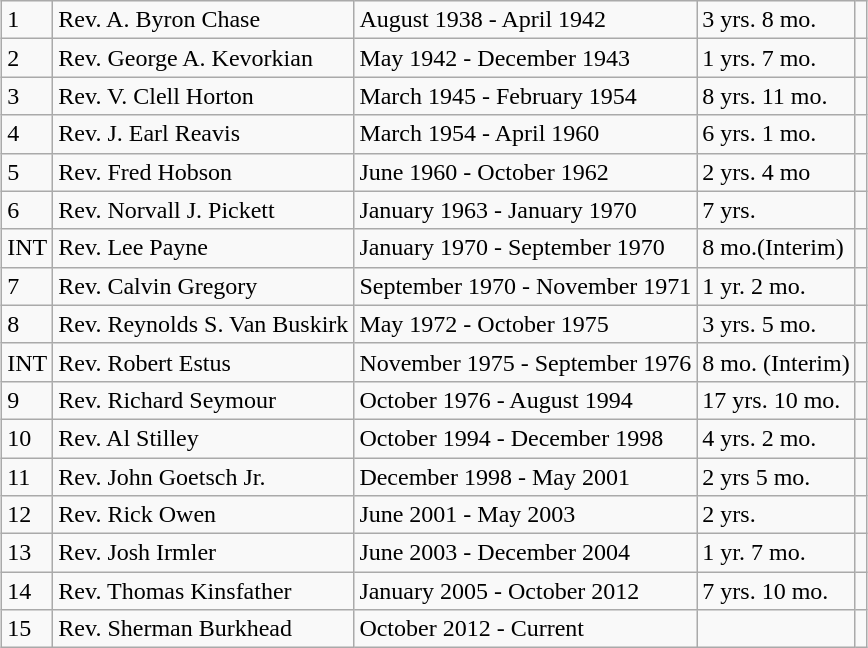<table class="wikitable" style="margin: 1em auto 1em auto">
<tr>
<td>1</td>
<td>Rev. A. Byron Chase</td>
<td>August 1938 - April 1942</td>
<td>3 yrs. 8 mo.</td>
<td></td>
</tr>
<tr>
<td>2</td>
<td>Rev. George A. Kevorkian</td>
<td>May 1942 -  December 1943</td>
<td>1 yrs. 7 mo.</td>
<td></td>
</tr>
<tr>
<td>3</td>
<td>Rev. V. Clell Horton</td>
<td>March 1945 - February 1954</td>
<td>8 yrs. 11 mo.</td>
<td></td>
</tr>
<tr>
<td>4</td>
<td>Rev. J. Earl Reavis</td>
<td>March 1954 -  April 1960</td>
<td>6 yrs. 1 mo.</td>
<td></td>
</tr>
<tr>
<td>5</td>
<td>Rev. Fred Hobson</td>
<td>June 1960 - October 1962</td>
<td>2 yrs. 4  mo</td>
<td></td>
</tr>
<tr>
<td>6</td>
<td>Rev. Norvall J. Pickett</td>
<td>January 1963 - January 1970</td>
<td>7 yrs.</td>
<td></td>
</tr>
<tr>
<td>INT</td>
<td>Rev. Lee Payne</td>
<td>January 1970 - September 1970</td>
<td>8 mo.(Interim)</td>
<td></td>
</tr>
<tr>
<td>7</td>
<td>Rev. Calvin Gregory</td>
<td>September 1970 - November 1971</td>
<td>1 yr. 2 mo.</td>
<td></td>
</tr>
<tr>
<td>8</td>
<td>Rev. Reynolds S. Van Buskirk</td>
<td>May 1972 - October 1975</td>
<td>3 yrs. 5 mo.</td>
<td></td>
</tr>
<tr>
<td>INT</td>
<td>Rev. Robert Estus</td>
<td>November 1975 - September 1976</td>
<td>8 mo. (Interim)</td>
<td></td>
</tr>
<tr>
<td>9</td>
<td>Rev. Richard Seymour</td>
<td>October 1976 - August 1994</td>
<td>17 yrs. 10 mo.</td>
<td></td>
</tr>
<tr>
<td>10</td>
<td>Rev. Al Stilley</td>
<td>October 1994 - December 1998</td>
<td>4 yrs. 2 mo.</td>
<td></td>
</tr>
<tr>
<td>11</td>
<td>Rev. John Goetsch Jr.</td>
<td>December 1998 - May 2001</td>
<td>2 yrs 5 mo.</td>
<td></td>
</tr>
<tr>
<td>12</td>
<td>Rev. Rick Owen</td>
<td>June 2001 - May 2003</td>
<td>2 yrs.</td>
<td></td>
</tr>
<tr>
<td>13</td>
<td>Rev. Josh Irmler</td>
<td>June 2003 - December 2004</td>
<td>1 yr. 7 mo.</td>
<td></td>
</tr>
<tr>
<td>14</td>
<td>Rev. Thomas Kinsfather</td>
<td>January 2005 - October 2012</td>
<td>7 yrs. 10 mo.</td>
<td></td>
</tr>
<tr>
<td>15</td>
<td>Rev. Sherman Burkhead</td>
<td>October 2012 - Current</td>
<td></td>
<td></td>
</tr>
</table>
